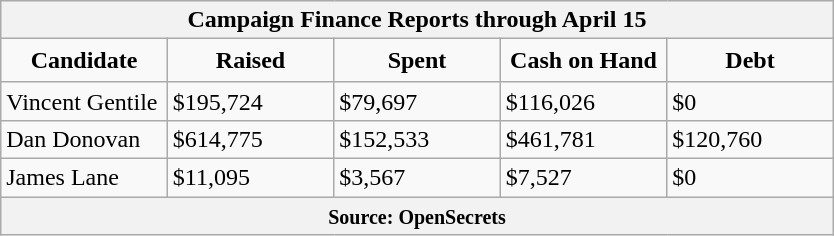<table class="wikitable">
<tr>
<th colspan="5">Campaign Finance Reports through April 15</th>
</tr>
<tr style="text-align:center;">
<td style="padding:5px; width:100px;"><strong>Candidate</strong></td>
<td style="padding:5px; width:100px;"><strong>Raised</strong></td>
<td style="padding:5px; width:100px;"><strong>Spent</strong></td>
<td style="padding:5px; width:100px;"><strong>Cash on Hand</strong></td>
<td style="padding:5px; width:100px;"><strong>Debt</strong></td>
</tr>
<tr>
<td>Vincent Gentile</td>
<td>$195,724</td>
<td>$79,697</td>
<td>$116,026</td>
<td>$0</td>
</tr>
<tr>
<td>Dan Donovan</td>
<td>$614,775</td>
<td>$152,533</td>
<td>$461,781</td>
<td>$120,760</td>
</tr>
<tr>
<td>James Lane</td>
<td>$11,095</td>
<td>$3,567</td>
<td>$7,527</td>
<td>$0</td>
</tr>
<tr>
<th colspan="5"><small>Source: OpenSecrets</small></th>
</tr>
</table>
